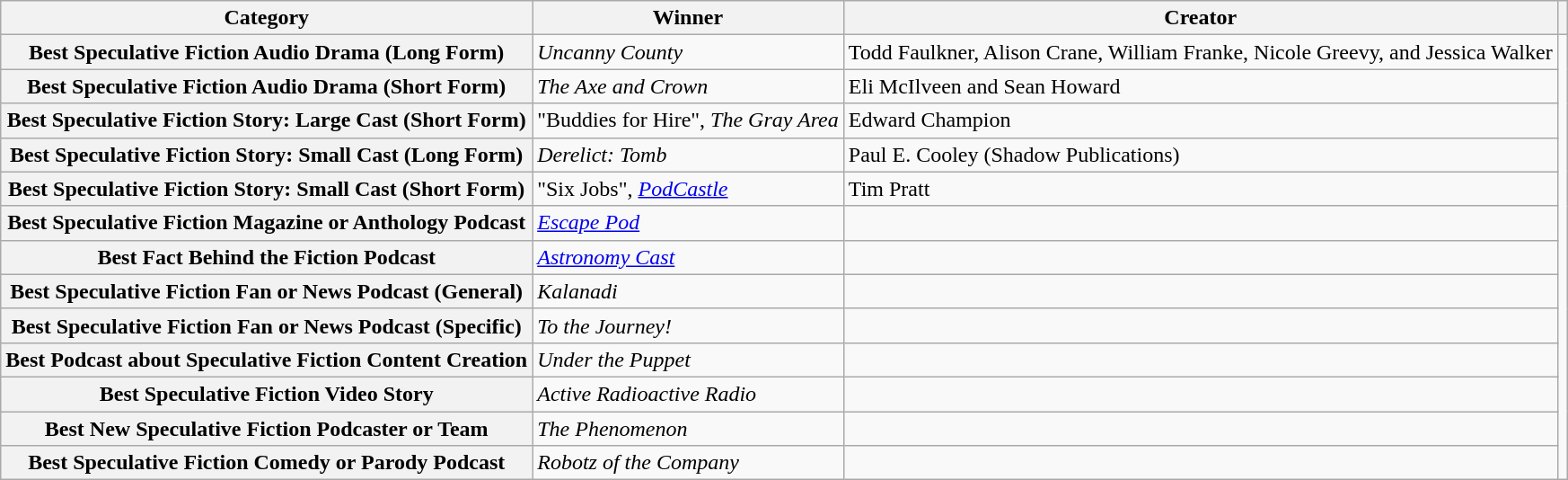<table class="wikitable sortable">
<tr>
<th>Category</th>
<th>Winner</th>
<th>Creator</th>
<th></th>
</tr>
<tr>
<th>Best Speculative Fiction Audio Drama (Long Form)</th>
<td><em>Uncanny County</em></td>
<td>Todd Faulkner, Alison Crane, William Franke, Nicole Greevy, and Jessica Walker</td>
<td rowspan="13"></td>
</tr>
<tr>
<th>Best Speculative Fiction Audio Drama (Short Form)</th>
<td><em>The Axe and Crown</em></td>
<td>Eli McIlveen and Sean Howard</td>
</tr>
<tr>
<th>Best Speculative Fiction Story: Large Cast (Short Form)</th>
<td>"Buddies for Hire", <em>The Gray Area</em></td>
<td>Edward Champion</td>
</tr>
<tr>
<th>Best Speculative Fiction Story: Small Cast (Long Form)</th>
<td><em>Derelict: Tomb</em></td>
<td>Paul E. Cooley (Shadow Publications)</td>
</tr>
<tr>
<th>Best Speculative Fiction Story: Small Cast (Short Form)</th>
<td>"Six Jobs", <em><a href='#'>PodCastle</a></em></td>
<td>Tim Pratt</td>
</tr>
<tr>
<th>Best Speculative Fiction Magazine or Anthology Podcast</th>
<td><a href='#'><em>Escape Pod</em></a></td>
<td></td>
</tr>
<tr>
<th>Best Fact Behind the Fiction Podcast</th>
<td><em><a href='#'>Astronomy Cast</a></em></td>
<td></td>
</tr>
<tr>
<th>Best Speculative Fiction Fan or News Podcast (General)</th>
<td><em>Kalanadi</em></td>
<td></td>
</tr>
<tr>
<th>Best Speculative Fiction Fan or News Podcast (Specific)</th>
<td><em>To the Journey!</em></td>
<td></td>
</tr>
<tr>
<th>Best Podcast about Speculative Fiction Content Creation</th>
<td><em>Under the Puppet</em></td>
<td></td>
</tr>
<tr>
<th>Best Speculative Fiction Video Story</th>
<td><em>Active Radioactive Radio</em></td>
<td></td>
</tr>
<tr>
<th><strong>Best New Speculative Fiction Podcaster or Team</strong></th>
<td><em>The Phenomenon</em></td>
<td></td>
</tr>
<tr>
<th>Best Speculative Fiction Comedy or Parody Podcast</th>
<td><em>Robotz of the Company</em></td>
<td></td>
</tr>
</table>
